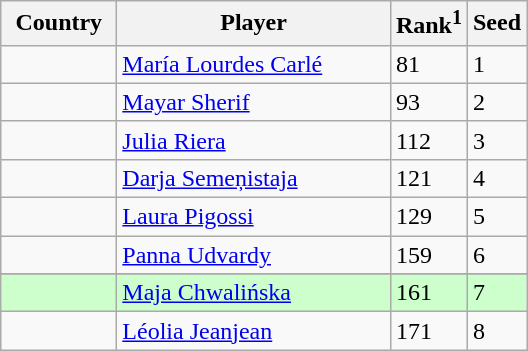<table class="sortable wikitable">
<tr>
<th width="70">Country</th>
<th width="175">Player</th>
<th>Rank<sup>1</sup></th>
<th>Seed</th>
</tr>
<tr>
<td></td>
<td><a href='#'>María Lourdes Carlé</a></td>
<td>81</td>
<td>1</td>
</tr>
<tr>
<td></td>
<td><a href='#'>Mayar Sherif</a></td>
<td>93</td>
<td>2</td>
</tr>
<tr>
<td></td>
<td><a href='#'>Julia Riera</a></td>
<td>112</td>
<td>3</td>
</tr>
<tr>
<td></td>
<td><a href='#'>Darja Semeņistaja</a></td>
<td>121</td>
<td>4</td>
</tr>
<tr>
<td></td>
<td><a href='#'>Laura Pigossi</a></td>
<td>129</td>
<td>5</td>
</tr>
<tr>
<td></td>
<td><a href='#'>Panna Udvardy</a></td>
<td>159</td>
<td>6</td>
</tr>
<tr>
</tr>
<tr style="background:#cfc;">
<td></td>
<td><a href='#'>Maja Chwalińska</a></td>
<td>161</td>
<td>7</td>
</tr>
<tr>
<td></td>
<td><a href='#'>Léolia Jeanjean</a></td>
<td>171</td>
<td>8</td>
</tr>
</table>
